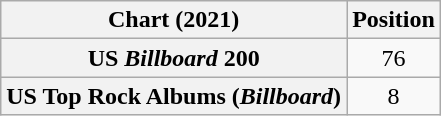<table class="wikitable plainrowheaders" style="text-align:center">
<tr>
<th scope="col">Chart (2021)</th>
<th scope="col">Position</th>
</tr>
<tr>
<th scope="row">US <em>Billboard</em> 200</th>
<td>76</td>
</tr>
<tr>
<th scope="row">US Top Rock Albums (<em>Billboard</em>)</th>
<td>8</td>
</tr>
</table>
